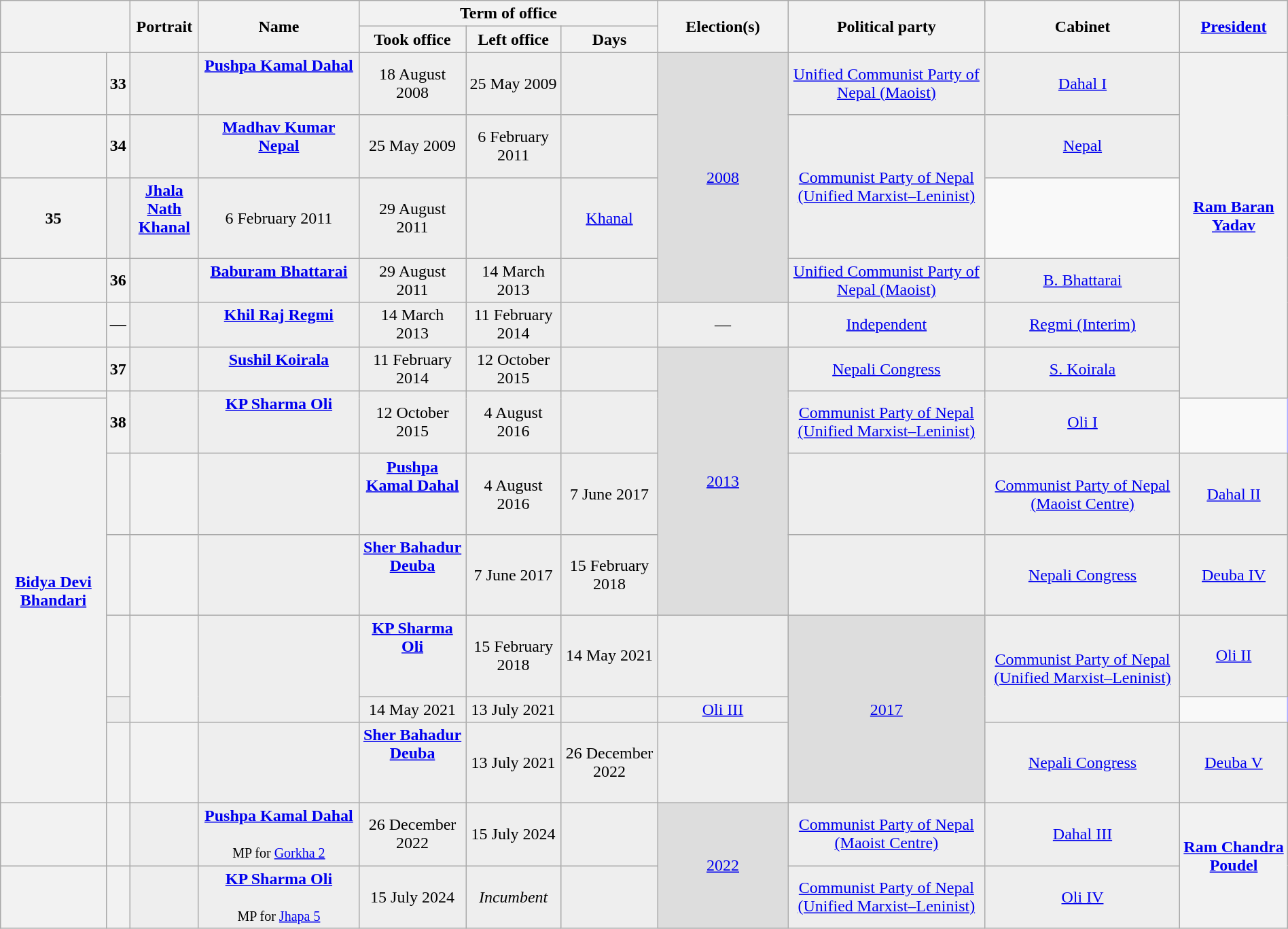<table class="wikitable" style="text-align:center; border:1px #aaf solid; width:100%;">
<tr>
<th rowspan="2" colspan="2"></th>
<th rowspan="2" style="width:60px;">Portrait</th>
<th rowspan="2" style="width:150px;">Name<br></th>
<th colspan="3">Term of office</th>
<th rowspan="2" style="width: 120px;">Election(s)</th>
<th rowspan="2">Political party</th>
<th rowspan="2">Cabinet</th>
<th rowspan="2"><a href='#'>President</a><br></th>
</tr>
<tr>
<th>Took office</th>
<th>Left office</th>
<th>Days</th>
</tr>
<tr style="background:#EEEEEE">
<th></th>
<th>33</th>
<td></td>
<td><strong><a href='#'>Pushpa Kamal Dahal</a></strong><br><br><br></td>
<td>18 August 2008</td>
<td>25 May 2009</td>
<td></td>
<td rowspan="4" bgcolor="dddddd"><a href='#'>2008</a><br></td>
<td><a href='#'>Unified Communist Party of Nepal (Maoist)</a></td>
<td><a href='#'>Dahal I</a></td>
<th rowspan="7" style="font-weight:normal"><strong><a href='#'>Ram Baran Yadav</a></strong><br><br></th>
</tr>
<tr style="background:#EEEEEE">
<th></th>
<th>34</th>
<td></td>
<td><strong><a href='#'>Madhav Kumar Nepal</a></strong><br><br></td>
<td>25 May 2009</td>
<td>6 February 2011</td>
<td></td>
<td rowspan="2"><a href='#'>Communist Party of Nepal (Unified Marxist–Leninist)</a></td>
<td><a href='#'>Nepal</a></td>
</tr>
<tr style="background:#EEEEEE">
<th>35</th>
<td></td>
<td><strong><a href='#'>Jhala Nath Khanal</a></strong><br><br></td>
<td>6 February 2011</td>
<td>29 August 2011</td>
<td></td>
<td><a href='#'>Khanal</a></td>
</tr>
<tr style="background:#EEEEEE">
<th></th>
<th>36</th>
<td></td>
<td><strong><a href='#'>Baburam Bhattarai</a></strong><br><br></td>
<td>29 August 2011</td>
<td>14 March 2013</td>
<td></td>
<td><a href='#'>Unified Communist Party of Nepal (Maoist)</a></td>
<td><a href='#'>B. Bhattarai</a></td>
</tr>
<tr style="background:#EEEEEE">
<th></th>
<th>—</th>
<td></td>
<td><strong><a href='#'>Khil Raj Regmi</a></strong><br><br></td>
<td>14 March 2013</td>
<td>11 February 2014</td>
<td></td>
<td>—</td>
<td><a href='#'>Independent</a></td>
<td><a href='#'>Regmi (Interim)</a></td>
</tr>
<tr style="background:#EEEEEE">
<th></th>
<th>37</th>
<td></td>
<td><strong><a href='#'>Sushil Koirala</a></strong><br><br></td>
<td>11 February 2014</td>
<td>12 October 2015</td>
<td></td>
<td rowspan="5" bgcolor="#dddddd"><a href='#'>2013</a><br></td>
<td><a href='#'>Nepali Congress</a></td>
<td><a href='#'>S. Koirala</a></td>
</tr>
<tr style="background:#EEEEEE">
<th></th>
<th rowspan="2">38</th>
<td rowspan="2"></td>
<td rowspan="2"><strong><a href='#'>KP Sharma Oli</a></strong><br><br><br></td>
<td rowspan="2">12 October 2015</td>
<td rowspan="2">4 August 2016</td>
<td rowspan="2"></td>
<td rowspan="2"><a href='#'>Communist Party of Nepal (Unified Marxist–Leninist)</a></td>
<td rowspan="2"><a href='#'>Oli I</a></td>
</tr>
<tr>
<th rowspan="6" style="font-weight:normal"><strong><a href='#'>Bidya Devi Bhandari</a></strong><br><br></th>
</tr>
<tr style="background:#EEEEEE">
<th></th>
<th></th>
<td></td>
<td><strong><a href='#'>Pushpa Kamal Dahal</a></strong><br><br><br></td>
<td>4 August 2016</td>
<td>7 June 2017</td>
<td></td>
<td><a href='#'>Communist Party of Nepal (Maoist Centre)</a></td>
<td><a href='#'>Dahal II</a></td>
</tr>
<tr style="background:#EEEEEE">
<th></th>
<th></th>
<td></td>
<td><strong><a href='#'>Sher Bahadur Deuba</a></strong><br><br><br></td>
<td>7 June 2017</td>
<td>15 February 2018</td>
<td></td>
<td><a href='#'>Nepali Congress</a></td>
<td><a href='#'>Deuba IV</a></td>
</tr>
<tr style="background:#EEEEEE">
<th></th>
<th rowspan="2"></th>
<td rowspan="2"></td>
<td><strong><a href='#'>KP Sharma Oli</a></strong><br><br><br></td>
<td>15 February 2018</td>
<td>14 May 2021</td>
<td></td>
<td rowspan="3" bgcolor="dddddd"><a href='#'>2017</a></td>
<td rowspan="2"><a href='#'>Communist Party of Nepal (Unified Marxist–Leninist)</a></td>
<td><a href='#'>Oli II</a></td>
</tr>
<tr style="background:#EEEEEE">
<td></td>
<td>14 May 2021</td>
<td>13 July 2021</td>
<td></td>
<td><a href='#'>Oli III</a></td>
</tr>
<tr style="background:#EEEEEE">
<th></th>
<th></th>
<td></td>
<td><strong><a href='#'>Sher Bahadur Deuba</a></strong><br><br><br></td>
<td>13 July 2021</td>
<td>26 December 2022</td>
<td></td>
<td><a href='#'>Nepali Congress</a></td>
<td><a href='#'>Deuba V</a></td>
</tr>
<tr style="background:#EEEEEE">
<th></th>
<th></th>
<td></td>
<td><strong><a href='#'>Pushpa Kamal Dahal</a></strong><br><br> <small>MP for <a href='#'>Gorkha 2</a></small><br></td>
<td>26 December 2022</td>
<td>15 July 2024</td>
<td></td>
<td rowspan="2" bgcolor="dddddd"><a href='#'>2022</a></td>
<td><a href='#'>Communist Party of Nepal (Maoist Centre)</a></td>
<td><a href='#'>Dahal III</a></td>
<th rowspan="2" style="font-weight:normal"><strong><a href='#'>Ram Chandra Poudel</a></strong><br><br></th>
</tr>
<tr style="background:#EEEEEE">
<th></th>
<th></th>
<td></td>
<td><strong><a href='#'>KP Sharma Oli</a></strong><br><br> <small>MP for <a href='#'>Jhapa 5</a></small><br></td>
<td>15 July 2024</td>
<td><em>Incumbent</em></td>
<td></td>
<td><a href='#'>Communist Party of Nepal (Unified Marxist–Leninist)</a></td>
<td><a href='#'>Oli IV</a></td>
</tr>
</table>
